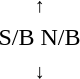<table style="text-align:center;">
<tr>
<td><small>  ↑ </small></td>
</tr>
<tr>
<td><span>S/B</span>   <span>N/B</span></td>
</tr>
<tr>
<td><small> ↓  </small></td>
</tr>
</table>
